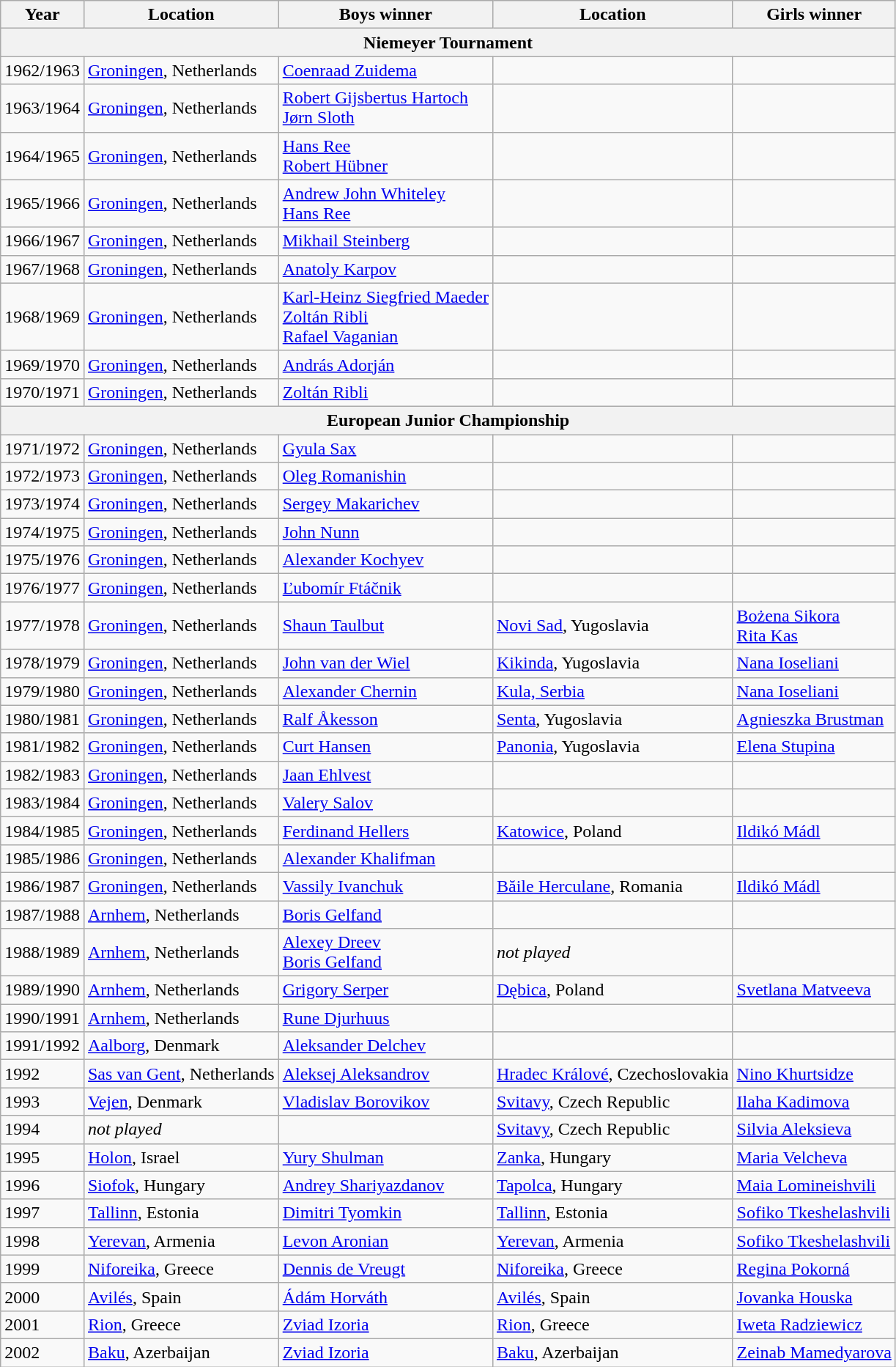<table class="wikitable">
<tr class="hintergrundfarbe5">
<th>Year</th>
<th>Location</th>
<th>Boys winner</th>
<th>Location</th>
<th>Girls winner</th>
</tr>
<tr>
<th colspan=5; align=center>Niemeyer Tournament</th>
</tr>
<tr>
<td>1962/1963</td>
<td><a href='#'>Groningen</a>, Netherlands</td>
<td> <a href='#'>Coenraad Zuidema</a></td>
<td></td>
<td></td>
</tr>
<tr>
<td>1963/1964</td>
<td><a href='#'>Groningen</a>, Netherlands</td>
<td> <a href='#'>Robert Gijsbertus Hartoch</a> <br>  <a href='#'>Jørn Sloth</a></td>
<td></td>
<td></td>
</tr>
<tr>
<td>1964/1965</td>
<td><a href='#'>Groningen</a>, Netherlands</td>
<td> <a href='#'>Hans Ree</a> <br>  <a href='#'>Robert Hübner</a></td>
<td></td>
<td></td>
</tr>
<tr>
<td>1965/1966</td>
<td><a href='#'>Groningen</a>, Netherlands</td>
<td> <a href='#'>Andrew John Whiteley</a> <br>  <a href='#'>Hans Ree</a></td>
<td></td>
<td></td>
</tr>
<tr>
<td>1966/1967</td>
<td><a href='#'>Groningen</a>, Netherlands</td>
<td> <a href='#'>Mikhail Steinberg</a></td>
<td></td>
<td></td>
</tr>
<tr>
<td>1967/1968</td>
<td><a href='#'>Groningen</a>, Netherlands</td>
<td> <a href='#'>Anatoly Karpov</a></td>
<td></td>
<td></td>
</tr>
<tr>
<td>1968/1969</td>
<td><a href='#'>Groningen</a>, Netherlands</td>
<td> <a href='#'>Karl-Heinz Siegfried Maeder</a> <br>  <a href='#'>Zoltán Ribli</a> <br>  <a href='#'>Rafael Vaganian</a></td>
<td></td>
<td></td>
</tr>
<tr>
<td>1969/1970</td>
<td><a href='#'>Groningen</a>, Netherlands</td>
<td> <a href='#'>András Adorján</a></td>
<td></td>
<td></td>
</tr>
<tr>
<td>1970/1971</td>
<td><a href='#'>Groningen</a>, Netherlands</td>
<td> <a href='#'>Zoltán Ribli</a></td>
<td></td>
<td></td>
</tr>
<tr>
<th colspan=5; align=center>European Junior Championship</th>
</tr>
<tr>
<td>1971/1972</td>
<td><a href='#'>Groningen</a>, Netherlands</td>
<td> <a href='#'>Gyula Sax</a></td>
<td></td>
<td></td>
</tr>
<tr>
<td>1972/1973</td>
<td><a href='#'>Groningen</a>, Netherlands</td>
<td> <a href='#'>Oleg Romanishin</a></td>
<td></td>
<td></td>
</tr>
<tr>
<td>1973/1974</td>
<td><a href='#'>Groningen</a>, Netherlands</td>
<td> <a href='#'>Sergey Makarichev</a></td>
<td></td>
<td></td>
</tr>
<tr>
<td>1974/1975</td>
<td><a href='#'>Groningen</a>, Netherlands</td>
<td> <a href='#'>John Nunn</a></td>
<td></td>
<td></td>
</tr>
<tr>
<td>1975/1976</td>
<td><a href='#'>Groningen</a>, Netherlands</td>
<td> <a href='#'>Alexander Kochyev</a></td>
<td></td>
<td></td>
</tr>
<tr>
<td>1976/1977</td>
<td><a href='#'>Groningen</a>, Netherlands</td>
<td> <a href='#'>Ľubomír Ftáčnik</a></td>
<td></td>
<td></td>
</tr>
<tr>
<td>1977/1978</td>
<td><a href='#'>Groningen</a>, Netherlands</td>
<td> <a href='#'>Shaun Taulbut</a></td>
<td><a href='#'>Novi Sad</a>, Yugoslavia</td>
<td> <a href='#'>Bożena Sikora</a> <br>  <a href='#'>Rita Kas</a></td>
</tr>
<tr>
<td>1978/1979</td>
<td><a href='#'>Groningen</a>, Netherlands</td>
<td> <a href='#'>John van der Wiel</a></td>
<td><a href='#'>Kikinda</a>, Yugoslavia</td>
<td> <a href='#'>Nana Ioseliani</a></td>
</tr>
<tr>
<td>1979/1980</td>
<td><a href='#'>Groningen</a>, Netherlands</td>
<td> <a href='#'>Alexander Chernin</a></td>
<td><a href='#'>Kula, Serbia</a></td>
<td> <a href='#'>Nana Ioseliani</a></td>
</tr>
<tr>
<td>1980/1981</td>
<td><a href='#'>Groningen</a>, Netherlands</td>
<td> <a href='#'>Ralf Åkesson</a></td>
<td><a href='#'>Senta</a>, Yugoslavia</td>
<td> <a href='#'>Agnieszka Brustman</a></td>
</tr>
<tr>
<td>1981/1982</td>
<td><a href='#'>Groningen</a>, Netherlands</td>
<td> <a href='#'>Curt Hansen</a></td>
<td><a href='#'>Panonia</a>, Yugoslavia</td>
<td> <a href='#'>Elena Stupina</a></td>
</tr>
<tr>
<td>1982/1983</td>
<td><a href='#'>Groningen</a>, Netherlands</td>
<td> <a href='#'>Jaan Ehlvest</a></td>
<td></td>
<td></td>
</tr>
<tr>
<td>1983/1984</td>
<td><a href='#'>Groningen</a>, Netherlands</td>
<td> <a href='#'>Valery Salov</a></td>
<td></td>
<td></td>
</tr>
<tr>
<td>1984/1985</td>
<td><a href='#'>Groningen</a>, Netherlands</td>
<td> <a href='#'>Ferdinand Hellers</a></td>
<td><a href='#'>Katowice</a>, Poland</td>
<td> <a href='#'>Ildikó Mádl</a></td>
</tr>
<tr>
<td>1985/1986</td>
<td><a href='#'>Groningen</a>, Netherlands</td>
<td> <a href='#'>Alexander Khalifman</a></td>
<td></td>
<td></td>
</tr>
<tr>
<td>1986/1987</td>
<td><a href='#'>Groningen</a>, Netherlands</td>
<td> <a href='#'>Vassily Ivanchuk</a></td>
<td><a href='#'>Băile Herculane</a>, Romania</td>
<td> <a href='#'>Ildikó Mádl</a></td>
</tr>
<tr>
<td>1987/1988</td>
<td><a href='#'>Arnhem</a>, Netherlands</td>
<td> <a href='#'>Boris Gelfand</a></td>
<td></td>
<td></td>
</tr>
<tr>
<td>1988/1989</td>
<td><a href='#'>Arnhem</a>, Netherlands</td>
<td> <a href='#'>Alexey Dreev</a><br> <a href='#'>Boris Gelfand</a></td>
<td><em>not played</em></td>
<td></td>
</tr>
<tr>
<td>1989/1990</td>
<td><a href='#'>Arnhem</a>, Netherlands</td>
<td> <a href='#'>Grigory Serper</a></td>
<td><a href='#'>Dębica</a>, Poland</td>
<td> <a href='#'>Svetlana Matveeva</a></td>
</tr>
<tr>
<td>1990/1991</td>
<td><a href='#'>Arnhem</a>, Netherlands</td>
<td> <a href='#'>Rune Djurhuus</a></td>
<td></td>
<td></td>
</tr>
<tr>
<td>1991/1992</td>
<td><a href='#'>Aalborg</a>, Denmark</td>
<td> <a href='#'>Aleksander Delchev</a></td>
<td></td>
<td></td>
</tr>
<tr>
<td>1992</td>
<td><a href='#'>Sas van Gent</a>, Netherlands</td>
<td> <a href='#'>Aleksej Aleksandrov</a></td>
<td><a href='#'>Hradec Králové</a>, Czechoslovakia</td>
<td> <a href='#'>Nino Khurtsidze</a></td>
</tr>
<tr>
<td>1993</td>
<td><a href='#'>Vejen</a>, Denmark</td>
<td> <a href='#'>Vladislav Borovikov</a></td>
<td><a href='#'>Svitavy</a>, Czech Republic</td>
<td> <a href='#'>Ilaha Kadimova</a></td>
</tr>
<tr>
<td>1994</td>
<td><em>not played</em></td>
<td></td>
<td><a href='#'>Svitavy</a>, Czech Republic</td>
<td> <a href='#'>Silvia Aleksieva</a></td>
</tr>
<tr>
<td>1995</td>
<td><a href='#'>Holon</a>, Israel</td>
<td> <a href='#'>Yury Shulman</a></td>
<td><a href='#'>Zanka</a>, Hungary</td>
<td> <a href='#'>Maria Velcheva</a></td>
</tr>
<tr>
<td>1996</td>
<td><a href='#'>Siofok</a>, Hungary</td>
<td> <a href='#'>Andrey Shariyazdanov</a></td>
<td><a href='#'>Tapolca</a>, Hungary</td>
<td> <a href='#'>Maia Lomineishvili</a></td>
</tr>
<tr>
<td>1997</td>
<td><a href='#'>Tallinn</a>, Estonia</td>
<td> <a href='#'>Dimitri Tyomkin</a></td>
<td><a href='#'>Tallinn</a>, Estonia</td>
<td> <a href='#'>Sofiko Tkeshelashvili</a></td>
</tr>
<tr>
<td>1998</td>
<td><a href='#'>Yerevan</a>, Armenia</td>
<td> <a href='#'>Levon Aronian</a></td>
<td><a href='#'>Yerevan</a>, Armenia</td>
<td> <a href='#'>Sofiko Tkeshelashvili</a></td>
</tr>
<tr>
<td>1999</td>
<td><a href='#'>Niforeika</a>, Greece</td>
<td> <a href='#'>Dennis de Vreugt</a></td>
<td><a href='#'>Niforeika</a>, Greece</td>
<td> <a href='#'>Regina Pokorná</a></td>
</tr>
<tr>
<td>2000</td>
<td><a href='#'>Avilés</a>, Spain</td>
<td> <a href='#'>Ádám Horváth</a></td>
<td><a href='#'>Avilés</a>, Spain</td>
<td> <a href='#'>Jovanka Houska</a></td>
</tr>
<tr>
<td>2001</td>
<td><a href='#'>Rion</a>, Greece</td>
<td> <a href='#'>Zviad Izoria</a></td>
<td><a href='#'>Rion</a>, Greece</td>
<td> <a href='#'>Iweta Radziewicz</a></td>
</tr>
<tr>
<td>2002</td>
<td><a href='#'>Baku</a>, Azerbaijan</td>
<td> <a href='#'>Zviad Izoria</a></td>
<td><a href='#'>Baku</a>, Azerbaijan</td>
<td> <a href='#'>Zeinab Mamedyarova</a></td>
</tr>
</table>
